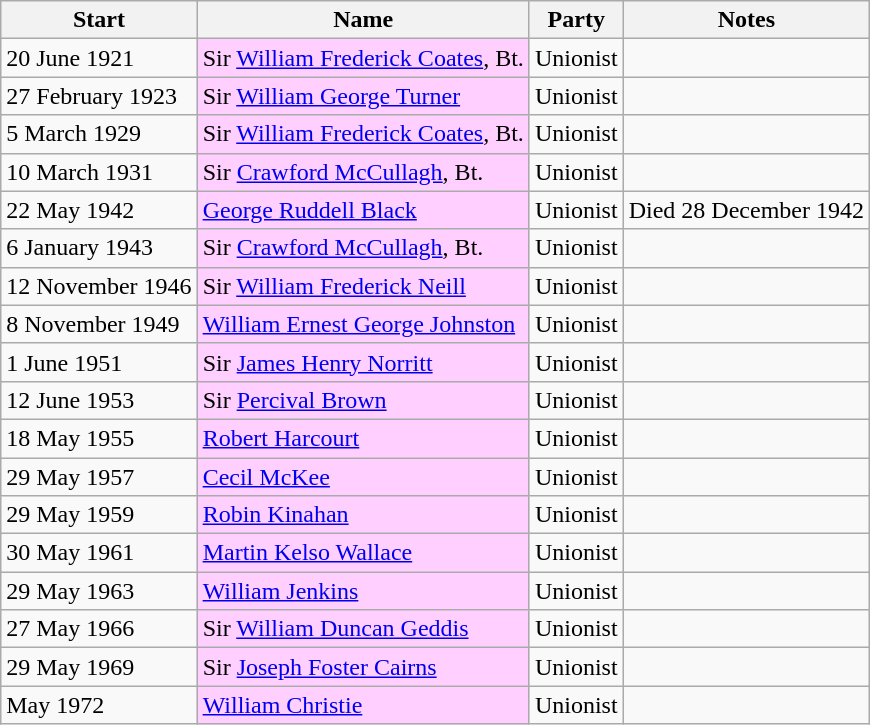<table class="wikitable">
<tr>
<th>Start</th>
<th>Name</th>
<th>Party</th>
<th>Notes</th>
</tr>
<tr>
<td>20 June 1921</td>
<td style="background:#FFD0FF">Sir <a href='#'>William Frederick Coates</a>, Bt.</td>
<td>Unionist</td>
<td></td>
</tr>
<tr>
<td>27 February 1923</td>
<td style="background:#FFD0FF">Sir <a href='#'>William George Turner</a></td>
<td>Unionist</td>
<td></td>
</tr>
<tr>
<td>5 March 1929</td>
<td style="background:#FFD0FF">Sir <a href='#'>William Frederick Coates</a>, Bt.</td>
<td>Unionist</td>
<td></td>
</tr>
<tr>
<td>10 March 1931</td>
<td style="background:#FFD0FF">Sir <a href='#'>Crawford McCullagh</a>, Bt.</td>
<td>Unionist</td>
<td></td>
</tr>
<tr>
<td>22 May 1942</td>
<td style="background:#FFD0FF"><a href='#'>George Ruddell Black</a></td>
<td>Unionist</td>
<td>Died 28 December 1942</td>
</tr>
<tr>
<td>6 January 1943</td>
<td style="background:#FFD0FF">Sir <a href='#'>Crawford McCullagh</a>, Bt.</td>
<td>Unionist</td>
<td></td>
</tr>
<tr>
<td>12 November 1946</td>
<td style="background:#FFD0FF">Sir <a href='#'>William Frederick Neill</a></td>
<td>Unionist</td>
<td></td>
</tr>
<tr>
<td>8 November 1949</td>
<td style="background:#FFD0FF"><a href='#'>William Ernest George Johnston</a></td>
<td>Unionist</td>
<td></td>
</tr>
<tr>
<td>1 June 1951</td>
<td style="background:#FFD0FF">Sir <a href='#'>James Henry Norritt</a></td>
<td>Unionist</td>
<td></td>
</tr>
<tr>
<td>12 June 1953</td>
<td style="background:#FFD0FF">Sir <a href='#'>Percival Brown</a></td>
<td>Unionist</td>
<td></td>
</tr>
<tr>
<td>18 May 1955</td>
<td style="background:#FFD0FF"><a href='#'>Robert Harcourt</a></td>
<td>Unionist</td>
<td></td>
</tr>
<tr>
<td>29 May 1957</td>
<td style="background:#FFD0FF"><a href='#'>Cecil McKee</a></td>
<td>Unionist</td>
<td></td>
</tr>
<tr>
<td>29 May 1959</td>
<td style="background:#FFD0FF"><a href='#'>Robin Kinahan</a></td>
<td>Unionist</td>
<td></td>
</tr>
<tr>
<td>30 May 1961</td>
<td style="background:#FFD0FF"><a href='#'>Martin Kelso Wallace</a></td>
<td>Unionist</td>
<td></td>
</tr>
<tr>
<td>29 May 1963</td>
<td style="background:#FFD0FF"><a href='#'>William Jenkins</a></td>
<td>Unionist</td>
<td></td>
</tr>
<tr>
<td>27 May 1966</td>
<td style="background:#FFD0FF">Sir <a href='#'>William Duncan Geddis</a></td>
<td>Unionist</td>
<td></td>
</tr>
<tr>
<td>29 May 1969</td>
<td style="background:#FFD0FF">Sir <a href='#'>Joseph Foster Cairns</a></td>
<td>Unionist</td>
<td></td>
</tr>
<tr>
<td>May 1972</td>
<td style="background:#FFD0FF"><a href='#'>William Christie</a></td>
<td>Unionist</td>
</tr>
</table>
